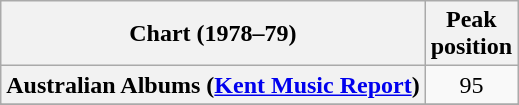<table class="wikitable sortable plainrowheaders">
<tr>
<th scope="col">Chart (1978–79)</th>
<th scope="col">Peak<br>position</th>
</tr>
<tr>
<th scope="row">Australian Albums (<a href='#'>Kent Music Report</a>)</th>
<td style="text-align:center;">95</td>
</tr>
<tr>
</tr>
<tr>
</tr>
<tr>
</tr>
</table>
